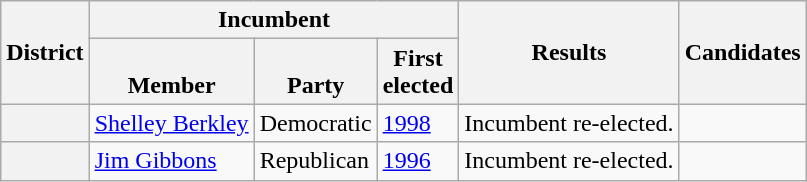<table class="wikitable sortable">
<tr>
<th rowspan=2>District</th>
<th colspan=3>Incumbent</th>
<th rowspan=2>Results</th>
<th rowspan=2 class="unsortable">Candidates</th>
</tr>
<tr valign=bottom>
<th>Member</th>
<th>Party</th>
<th>First<br>elected</th>
</tr>
<tr>
<th></th>
<td><a href='#'>Shelley Berkley</a></td>
<td>Democratic</td>
<td><a href='#'>1998</a></td>
<td>Incumbent re-elected.</td>
<td nowrap></td>
</tr>
<tr>
<th></th>
<td><a href='#'>Jim Gibbons</a></td>
<td>Republican</td>
<td><a href='#'>1996</a></td>
<td>Incumbent re-elected.</td>
<td nowrap></td>
</tr>
</table>
